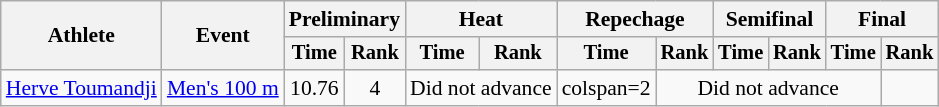<table class="wikitable" style="font-size:90%">
<tr>
<th rowspan=2>Athlete</th>
<th rowspan=2>Event</th>
<th colspan=2>Preliminary</th>
<th colspan=2>Heat</th>
<th colspan=2>Repechage</th>
<th colspan=2>Semifinal</th>
<th colspan=2>Final</th>
</tr>
<tr style=font-size:95%>
<th>Time</th>
<th>Rank</th>
<th>Time</th>
<th>Rank</th>
<th>Time</th>
<th>Rank</th>
<th>Time</th>
<th>Rank</th>
<th>Time</th>
<th>Rank</th>
</tr>
<tr align=center>
<td align=left><a href='#'>Herve Toumandji</a></td>
<td align=left><a href='#'>Men's 100 m</a></td>
<td>10.76</td>
<td>4</td>
<td colspan=2>Did not advance</td>
<td>colspan=2 </td>
<td colspan=4>Did not advance</td>
</tr>
</table>
